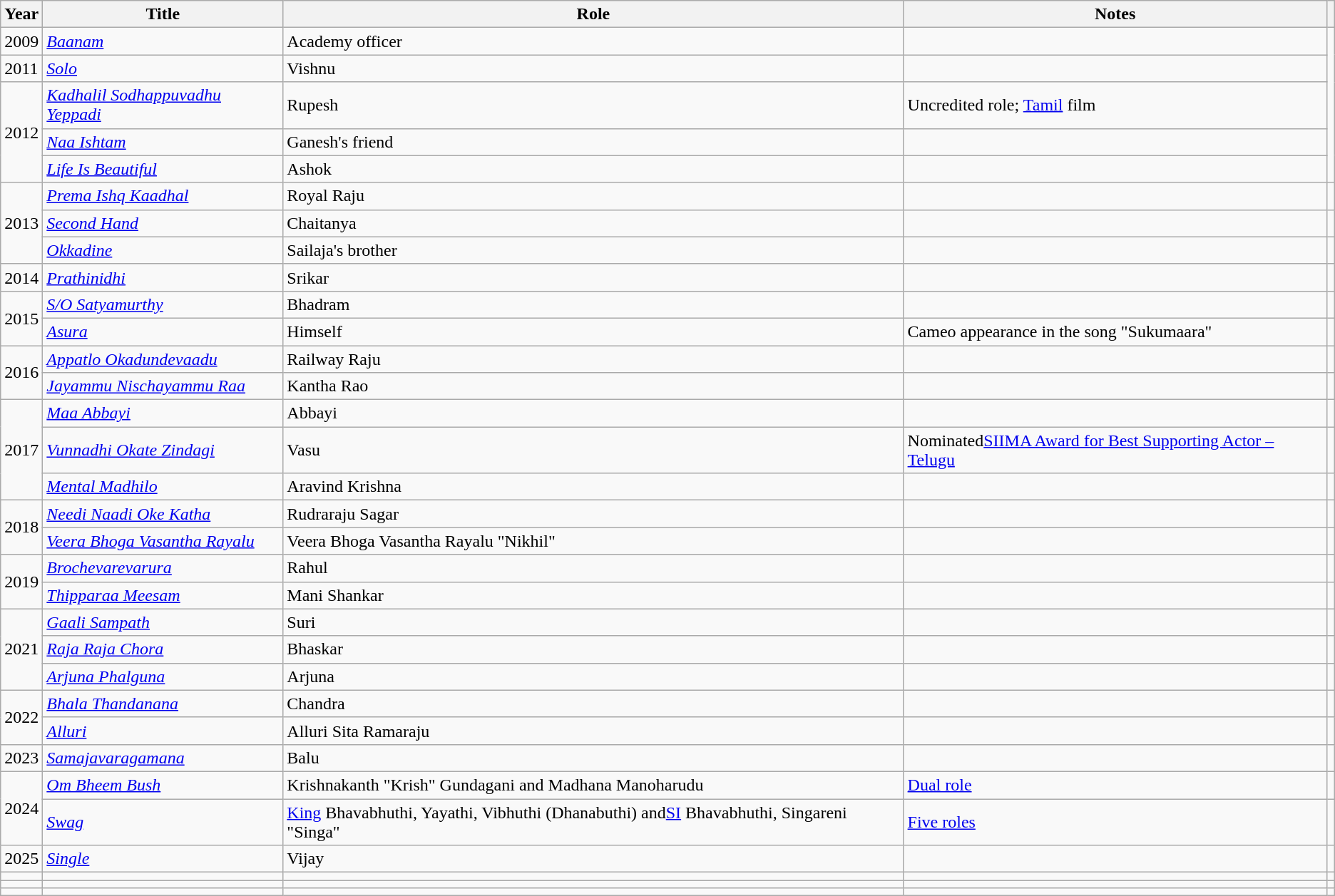<table class="wikitable sortable">
<tr>
<th>Year</th>
<th>Title</th>
<th>Role</th>
<th class="unsortable">Notes</th>
<th class="unsortable"></th>
</tr>
<tr>
<td>2009</td>
<td><em><a href='#'>Baanam</a></em></td>
<td>Academy officer</td>
<td></td>
<td rowspan="5"></td>
</tr>
<tr>
<td>2011</td>
<td><em><a href='#'>Solo</a></em></td>
<td>Vishnu</td>
<td></td>
</tr>
<tr>
<td rowspan="3">2012</td>
<td><em><a href='#'>Kadhalil Sodhappuvadhu Yeppadi</a></em></td>
<td>Rupesh</td>
<td>Uncredited role; <a href='#'>Tamil</a> film</td>
</tr>
<tr>
<td><em><a href='#'>Naa Ishtam</a></em></td>
<td>Ganesh's friend</td>
<td></td>
</tr>
<tr>
<td><em><a href='#'>Life Is Beautiful</a></em></td>
<td>Ashok</td>
<td></td>
</tr>
<tr>
<td rowspan="3">2013</td>
<td><em><a href='#'>Prema Ishq Kaadhal</a></em></td>
<td>Royal Raju</td>
<td></td>
<td></td>
</tr>
<tr>
<td><em><a href='#'>Second Hand</a></em></td>
<td>Chaitanya</td>
<td></td>
<td></td>
</tr>
<tr>
<td><em><a href='#'>Okkadine</a></em></td>
<td>Sailaja's brother</td>
<td></td>
<td></td>
</tr>
<tr>
<td>2014</td>
<td><em><a href='#'>Prathinidhi</a></em></td>
<td>Srikar</td>
<td></td>
<td></td>
</tr>
<tr>
<td rowspan="2">2015</td>
<td><em><a href='#'>S/O Satyamurthy</a></em></td>
<td>Bhadram</td>
<td></td>
<td></td>
</tr>
<tr>
<td><em><a href='#'>Asura</a></em></td>
<td>Himself</td>
<td>Cameo appearance in the song "Sukumaara"</td>
<td></td>
</tr>
<tr>
<td rowspan="2">2016</td>
<td><em><a href='#'>Appatlo Okadundevaadu</a></em></td>
<td>Railway Raju</td>
<td></td>
<td></td>
</tr>
<tr>
<td><em><a href='#'>Jayammu Nischayammu Raa</a></em></td>
<td>Kantha Rao</td>
<td></td>
<td></td>
</tr>
<tr>
<td rowspan="3">2017</td>
<td><em><a href='#'>Maa Abbayi</a></em></td>
<td>Abbayi</td>
<td></td>
<td></td>
</tr>
<tr>
<td><em><a href='#'>Vunnadhi Okate Zindagi</a></em></td>
<td>Vasu</td>
<td>Nominated<a href='#'>SIIMA Award for Best Supporting Actor – Telugu</a></td>
<td></td>
</tr>
<tr>
<td><em><a href='#'>Mental Madhilo</a></em></td>
<td>Aravind Krishna</td>
<td></td>
<td></td>
</tr>
<tr>
<td rowspan="2">2018</td>
<td><em><a href='#'>Needi Naadi Oke Katha</a></em></td>
<td>Rudraraju Sagar</td>
<td></td>
<td></td>
</tr>
<tr>
<td><em><a href='#'>Veera Bhoga Vasantha Rayalu</a></em></td>
<td>Veera Bhoga Vasantha Rayalu "Nikhil"</td>
<td></td>
<td></td>
</tr>
<tr>
<td rowspan="2">2019</td>
<td><em><a href='#'>Brochevarevarura</a></em></td>
<td>Rahul</td>
<td></td>
<td></td>
</tr>
<tr>
<td><em><a href='#'>Thipparaa Meesam</a></em></td>
<td>Mani Shankar</td>
<td></td>
<td></td>
</tr>
<tr>
<td rowspan="3">2021</td>
<td><em><a href='#'>Gaali Sampath</a></em></td>
<td>Suri</td>
<td></td>
<td></td>
</tr>
<tr>
<td><em><a href='#'>Raja Raja Chora</a></em></td>
<td>Bhaskar</td>
<td></td>
<td></td>
</tr>
<tr>
<td><em><a href='#'>Arjuna Phalguna</a></em></td>
<td>Arjuna</td>
<td></td>
<td></td>
</tr>
<tr>
<td rowspan="2">2022</td>
<td><em><a href='#'>Bhala Thandanana</a></em></td>
<td>Chandra</td>
<td></td>
<td></td>
</tr>
<tr>
<td><em><a href='#'>Alluri</a></em></td>
<td>Alluri Sita Ramaraju</td>
<td></td>
<td></td>
</tr>
<tr>
<td>2023</td>
<td><em><a href='#'>Samajavaragamana</a></em></td>
<td>Balu</td>
<td></td>
<td></td>
</tr>
<tr>
<td rowspan="2">2024</td>
<td><em><a href='#'>Om Bheem Bush</a></em></td>
<td>Krishnakanth "Krish" Gundagani and Madhana Manoharudu</td>
<td><a href='#'>Dual role</a></td>
<td></td>
</tr>
<tr>
<td><a href='#'><em>Swag</em></a></td>
<td><a href='#'>King</a> Bhavabhuthi, Yayathi, Vibhuthi (Dhanabuthi) and<a href='#'>SI</a> Bhavabhuthi, Singareni "Singa"</td>
<td><a href='#'>Five roles</a></td>
<td></td>
</tr>
<tr>
<td>2025</td>
<td><em><a href='#'>Single</a></em></td>
<td>Vijay</td>
<td></td>
<td></td>
</tr>
<tr>
<td></td>
<td></td>
<td></td>
<td></td>
<td></td>
</tr>
<tr>
<td></td>
<td></td>
<td></td>
<td></td>
<td></td>
</tr>
<tr>
<td></td>
<td></td>
<td></td>
<td></td>
<td></td>
</tr>
</table>
